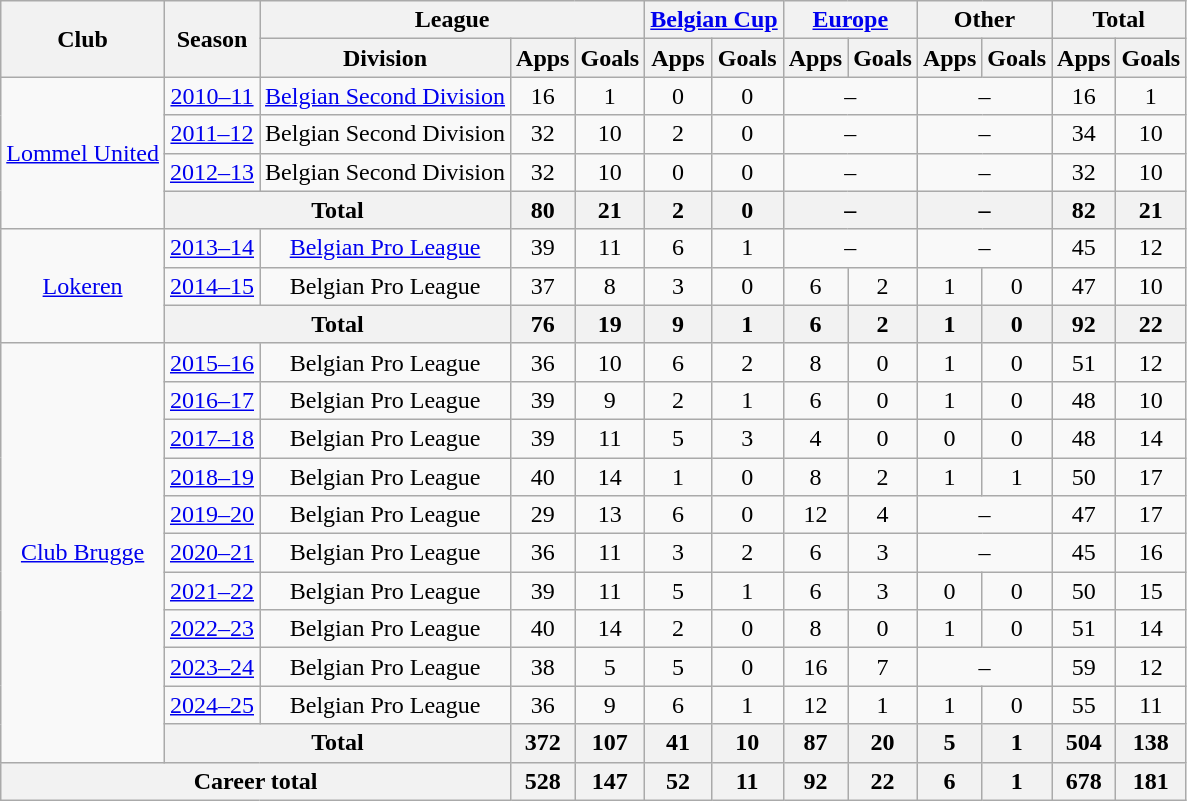<table class="wikitable" style="text-align:center">
<tr>
<th rowspan="2">Club</th>
<th rowspan="2">Season</th>
<th colspan="3">League</th>
<th colspan="2"><a href='#'>Belgian Cup</a></th>
<th colspan="2"><a href='#'>Europe</a></th>
<th colspan="2">Other</th>
<th colspan="2">Total</th>
</tr>
<tr>
<th>Division</th>
<th>Apps</th>
<th>Goals</th>
<th>Apps</th>
<th>Goals</th>
<th>Apps</th>
<th>Goals</th>
<th>Apps</th>
<th>Goals</th>
<th>Apps</th>
<th>Goals</th>
</tr>
<tr>
<td rowspan="4"><a href='#'>Lommel United</a></td>
<td><a href='#'>2010–11</a></td>
<td><a href='#'>Belgian Second Division</a></td>
<td>16</td>
<td>1</td>
<td>0</td>
<td>0</td>
<td colspan="2">–</td>
<td colspan="2">–</td>
<td>16</td>
<td>1</td>
</tr>
<tr>
<td><a href='#'>2011–12</a></td>
<td>Belgian Second Division</td>
<td>32</td>
<td>10</td>
<td>2</td>
<td>0</td>
<td colspan="2">–</td>
<td colspan="2">–</td>
<td>34</td>
<td>10</td>
</tr>
<tr>
<td><a href='#'>2012–13</a></td>
<td>Belgian Second Division</td>
<td>32</td>
<td>10</td>
<td>0</td>
<td>0</td>
<td colspan="2">–</td>
<td colspan="2">–</td>
<td>32</td>
<td>10</td>
</tr>
<tr>
<th colspan="2">Total</th>
<th>80</th>
<th>21</th>
<th>2</th>
<th>0</th>
<th colspan="2">–</th>
<th colspan="2">–</th>
<th>82</th>
<th>21</th>
</tr>
<tr>
<td rowspan="3"><a href='#'>Lokeren</a></td>
<td><a href='#'>2013–14</a></td>
<td><a href='#'>Belgian Pro League</a></td>
<td>39</td>
<td>11</td>
<td>6</td>
<td>1</td>
<td colspan="2">–</td>
<td colspan="2">–</td>
<td>45</td>
<td>12</td>
</tr>
<tr>
<td><a href='#'>2014–15</a></td>
<td>Belgian Pro League</td>
<td>37</td>
<td>8</td>
<td>3</td>
<td>0</td>
<td>6</td>
<td>2</td>
<td>1</td>
<td>0</td>
<td>47</td>
<td>10</td>
</tr>
<tr>
<th colspan="2">Total</th>
<th>76</th>
<th>19</th>
<th>9</th>
<th>1</th>
<th>6</th>
<th>2</th>
<th>1</th>
<th>0</th>
<th>92</th>
<th>22</th>
</tr>
<tr>
<td rowspan="11"><a href='#'>Club Brugge</a></td>
<td><a href='#'>2015–16</a></td>
<td>Belgian Pro League</td>
<td>36</td>
<td>10</td>
<td>6</td>
<td>2</td>
<td>8</td>
<td>0</td>
<td>1</td>
<td>0</td>
<td>51</td>
<td>12</td>
</tr>
<tr>
<td><a href='#'>2016–17</a></td>
<td>Belgian Pro League</td>
<td>39</td>
<td>9</td>
<td>2</td>
<td>1</td>
<td>6</td>
<td>0</td>
<td>1</td>
<td>0</td>
<td>48</td>
<td>10</td>
</tr>
<tr>
<td><a href='#'>2017–18</a></td>
<td>Belgian Pro League</td>
<td>39</td>
<td>11</td>
<td>5</td>
<td>3</td>
<td>4</td>
<td>0</td>
<td>0</td>
<td>0</td>
<td>48</td>
<td>14</td>
</tr>
<tr>
<td><a href='#'>2018–19</a></td>
<td>Belgian Pro League</td>
<td>40</td>
<td>14</td>
<td>1</td>
<td>0</td>
<td>8</td>
<td>2</td>
<td>1</td>
<td>1</td>
<td>50</td>
<td>17</td>
</tr>
<tr>
<td><a href='#'>2019–20</a></td>
<td>Belgian Pro League</td>
<td>29</td>
<td>13</td>
<td>6</td>
<td>0</td>
<td>12</td>
<td>4</td>
<td colspan="2">–</td>
<td>47</td>
<td>17</td>
</tr>
<tr>
<td><a href='#'>2020–21</a></td>
<td>Belgian Pro League</td>
<td>36</td>
<td>11</td>
<td>3</td>
<td>2</td>
<td>6</td>
<td>3</td>
<td colspan="2">–</td>
<td>45</td>
<td>16</td>
</tr>
<tr>
<td><a href='#'>2021–22</a></td>
<td>Belgian Pro League</td>
<td>39</td>
<td>11</td>
<td>5</td>
<td>1</td>
<td>6</td>
<td>3</td>
<td>0</td>
<td>0</td>
<td>50</td>
<td>15</td>
</tr>
<tr>
<td><a href='#'>2022–23</a></td>
<td>Belgian Pro League</td>
<td>40</td>
<td>14</td>
<td>2</td>
<td>0</td>
<td>8</td>
<td>0</td>
<td>1</td>
<td>0</td>
<td>51</td>
<td>14</td>
</tr>
<tr>
<td><a href='#'>2023–24</a></td>
<td>Belgian Pro League</td>
<td>38</td>
<td>5</td>
<td>5</td>
<td>0</td>
<td>16</td>
<td>7</td>
<td colspan="2">–</td>
<td>59</td>
<td>12</td>
</tr>
<tr>
<td><a href='#'>2024–25</a></td>
<td>Belgian Pro League</td>
<td>36</td>
<td>9</td>
<td>6</td>
<td>1</td>
<td>12</td>
<td>1</td>
<td>1</td>
<td>0</td>
<td>55</td>
<td>11</td>
</tr>
<tr>
<th colspan="2">Total</th>
<th>372</th>
<th>107</th>
<th>41</th>
<th>10</th>
<th>87</th>
<th>20</th>
<th>5</th>
<th>1</th>
<th>504</th>
<th>138</th>
</tr>
<tr>
<th colspan="3">Career total</th>
<th>528</th>
<th>147</th>
<th>52</th>
<th>11</th>
<th>92</th>
<th>22</th>
<th>6</th>
<th>1</th>
<th>678</th>
<th>181</th>
</tr>
</table>
